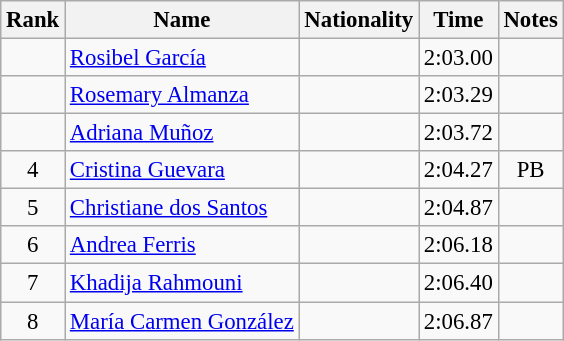<table class="wikitable sortable" style="text-align:center;font-size:95%">
<tr>
<th>Rank</th>
<th>Name</th>
<th>Nationality</th>
<th>Time</th>
<th>Notes</th>
</tr>
<tr>
<td></td>
<td align=left><a href='#'>Rosibel García</a></td>
<td align=left></td>
<td>2:03.00</td>
<td></td>
</tr>
<tr>
<td></td>
<td align=left><a href='#'>Rosemary Almanza</a></td>
<td align=left></td>
<td>2:03.29</td>
<td></td>
</tr>
<tr>
<td></td>
<td align=left><a href='#'>Adriana Muñoz</a></td>
<td align=left></td>
<td>2:03.72</td>
<td></td>
</tr>
<tr>
<td>4</td>
<td align=left><a href='#'>Cristina Guevara</a></td>
<td align=left></td>
<td>2:04.27</td>
<td>PB</td>
</tr>
<tr>
<td>5</td>
<td align=left><a href='#'>Christiane dos Santos</a></td>
<td align=left></td>
<td>2:04.87</td>
<td></td>
</tr>
<tr>
<td>6</td>
<td align=left><a href='#'>Andrea Ferris</a></td>
<td align=left></td>
<td>2:06.18</td>
<td></td>
</tr>
<tr>
<td>7</td>
<td align=left><a href='#'>Khadija Rahmouni</a></td>
<td align=left></td>
<td>2:06.40</td>
<td></td>
</tr>
<tr>
<td>8</td>
<td align=left><a href='#'>María Carmen González</a></td>
<td align=left></td>
<td>2:06.87</td>
<td></td>
</tr>
</table>
